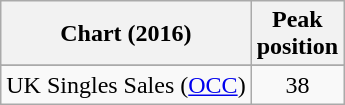<table class="wikitable sortable">
<tr>
<th scope="col">Chart (2016)</th>
<th scope="col">Peak<br>position</th>
</tr>
<tr>
</tr>
<tr>
<td>UK Singles Sales (<a href='#'>OCC</a>)</td>
<td style="text-align:center;">38</td>
</tr>
</table>
